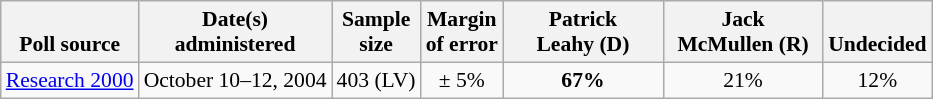<table class="wikitable" style="font-size:90%;text-align:center;">
<tr style="vertical-align:bottom">
<th>Poll source</th>
<th>Date(s)<br>administered</th>
<th>Sample<br>size</th>
<th>Margin<br>of error</th>
<th style="width:100px;">Patrick<br>Leahy (D)</th>
<th style="width:100px;">Jack<br>McMullen (R)</th>
<th>Undecided</th>
</tr>
<tr>
<td style="text-align:left;"><a href='#'>Research 2000</a></td>
<td>October 10–12, 2004</td>
<td>403 (LV)</td>
<td>± 5%</td>
<td><strong>67%</strong></td>
<td>21%</td>
<td>12%</td>
</tr>
</table>
